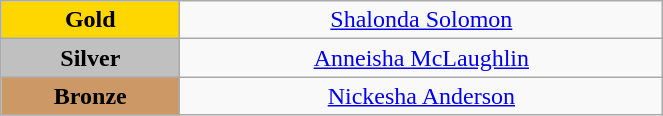<table class="wikitable" style="text-align:center; " width="35%">
<tr>
<td bgcolor="gold"><strong>Gold</strong></td>
<td><a href='#'>Shalonda Solomon</a><br>  <small><em></em></small></td>
</tr>
<tr>
<td bgcolor="silver"><strong>Silver</strong></td>
<td><a href='#'>Anneisha McLaughlin</a><br>  <small><em></em></small></td>
</tr>
<tr>
<td bgcolor="CC9966"><strong>Bronze</strong></td>
<td><a href='#'>Nickesha Anderson</a><br>  <small><em></em></small></td>
</tr>
</table>
